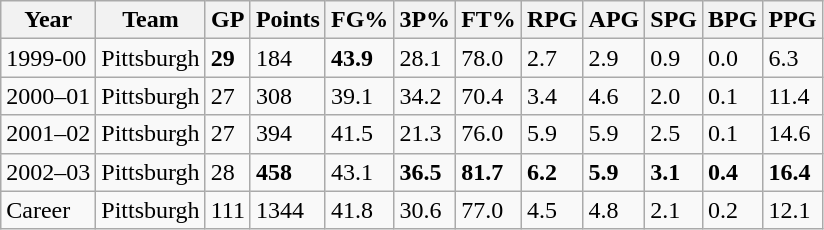<table class="wikitable">
<tr>
<th>Year</th>
<th>Team</th>
<th>GP</th>
<th>Points</th>
<th>FG%</th>
<th>3P%</th>
<th>FT%</th>
<th>RPG</th>
<th>APG</th>
<th>SPG</th>
<th>BPG</th>
<th>PPG</th>
</tr>
<tr>
<td>1999-00</td>
<td>Pittsburgh</td>
<td><strong>29</strong></td>
<td>184</td>
<td><strong>43.9</strong></td>
<td>28.1</td>
<td>78.0</td>
<td>2.7</td>
<td>2.9</td>
<td>0.9</td>
<td>0.0</td>
<td>6.3</td>
</tr>
<tr>
<td>2000–01</td>
<td>Pittsburgh</td>
<td>27</td>
<td>308</td>
<td>39.1</td>
<td>34.2</td>
<td>70.4</td>
<td>3.4</td>
<td>4.6</td>
<td>2.0</td>
<td>0.1</td>
<td>11.4</td>
</tr>
<tr>
<td>2001–02</td>
<td>Pittsburgh</td>
<td>27</td>
<td>394</td>
<td>41.5</td>
<td>21.3</td>
<td>76.0</td>
<td>5.9</td>
<td>5.9</td>
<td>2.5</td>
<td>0.1</td>
<td>14.6</td>
</tr>
<tr>
<td>2002–03</td>
<td>Pittsburgh</td>
<td>28</td>
<td><strong>458</strong></td>
<td>43.1</td>
<td><strong>36.5</strong></td>
<td><strong>81.7</strong></td>
<td><strong>6.2</strong></td>
<td><strong>5.9</strong></td>
<td><strong>3.1</strong></td>
<td><strong>0.4</strong></td>
<td><strong>16.4</strong></td>
</tr>
<tr>
<td>Career</td>
<td>Pittsburgh</td>
<td>111</td>
<td>1344</td>
<td>41.8</td>
<td>30.6</td>
<td>77.0</td>
<td>4.5</td>
<td>4.8</td>
<td>2.1</td>
<td>0.2</td>
<td>12.1</td>
</tr>
</table>
